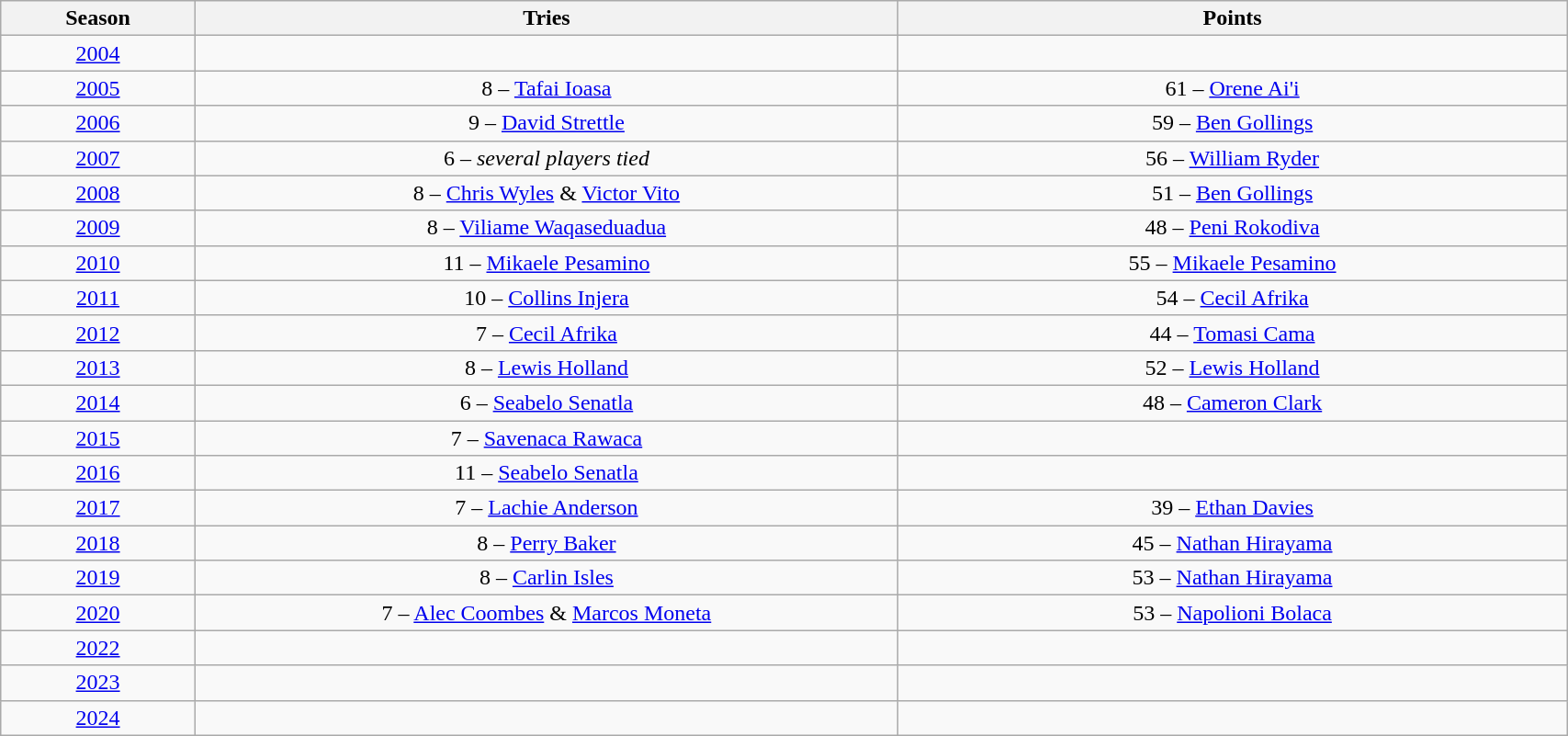<table class="wikitable" style="font-size:100%; width: 90%; text-align: center;">
<tr>
<th width="50">Season</th>
<th style="width:200px;">Tries</th>
<th style="width:190px;">Points</th>
</tr>
<tr>
<td><a href='#'>2004</a></td>
<td></td>
<td></td>
</tr>
<tr>
<td><a href='#'>2005</a></td>
<td>8 –  <a href='#'>Tafai Ioasa</a></td>
<td>61 –  <a href='#'>Orene Ai'i</a></td>
</tr>
<tr>
<td><a href='#'>2006</a></td>
<td>9 –  <a href='#'>David Strettle</a></td>
<td>59 –   <a href='#'>Ben Gollings</a></td>
</tr>
<tr>
<td><a href='#'>2007</a></td>
<td>6 – <em>several players tied</em></td>
<td>56 –  <a href='#'>William Ryder</a></td>
</tr>
<tr>
<td><a href='#'>2008</a></td>
<td>8 –  <a href='#'>Chris Wyles</a> &  <a href='#'>Victor Vito</a></td>
<td>51 –  <a href='#'>Ben Gollings</a></td>
</tr>
<tr>
<td><a href='#'>2009</a></td>
<td>8 –   <a href='#'>Viliame Waqaseduadua</a></td>
<td>48 –   <a href='#'>Peni Rokodiva</a></td>
</tr>
<tr>
<td><a href='#'>2010</a></td>
<td>11 –  <a href='#'>Mikaele Pesamino</a></td>
<td>55 –  <a href='#'>Mikaele Pesamino</a></td>
</tr>
<tr>
<td><a href='#'>2011</a></td>
<td>10 –  <a href='#'>Collins Injera</a></td>
<td>54 –  <a href='#'>Cecil Afrika</a></td>
</tr>
<tr>
<td><a href='#'>2012</a></td>
<td>7 –  <a href='#'>Cecil Afrika</a></td>
<td>44 –   <a href='#'>Tomasi Cama</a></td>
</tr>
<tr>
<td><a href='#'>2013</a></td>
<td>8 –  <a href='#'>Lewis Holland</a></td>
<td>52 –  <a href='#'>Lewis Holland</a></td>
</tr>
<tr>
<td><a href='#'>2014</a></td>
<td>6 –  <a href='#'>Seabelo Senatla</a></td>
<td>48 –  <a href='#'>Cameron Clark</a></td>
</tr>
<tr>
<td><a href='#'>2015</a></td>
<td>7 –  <a href='#'>Savenaca Rawaca</a></td>
<td></td>
</tr>
<tr>
<td><a href='#'>2016</a></td>
<td>11 –  <a href='#'>Seabelo Senatla</a></td>
<td></td>
</tr>
<tr>
<td><a href='#'>2017</a></td>
<td>7 –  <a href='#'>Lachie Anderson</a></td>
<td>39 –  <a href='#'>Ethan Davies</a></td>
</tr>
<tr>
<td><a href='#'>2018</a></td>
<td>8 –  <a href='#'>Perry Baker</a></td>
<td>45 –  <a href='#'>Nathan Hirayama</a></td>
</tr>
<tr>
<td><a href='#'>2019</a></td>
<td>8 –  <a href='#'>Carlin Isles</a></td>
<td>53 –  <a href='#'>Nathan Hirayama</a></td>
</tr>
<tr>
<td><a href='#'>2020</a></td>
<td>7 –  <a href='#'>Alec Coombes</a> &  <a href='#'>Marcos Moneta</a></td>
<td>53 –  <a href='#'>Napolioni Bolaca</a></td>
</tr>
<tr>
<td><a href='#'>2022</a></td>
<td></td>
<td></td>
</tr>
<tr>
<td><a href='#'>2023</a></td>
<td></td>
<td></td>
</tr>
<tr>
<td><a href='#'>2024</a></td>
<td></td>
<td></td>
</tr>
</table>
